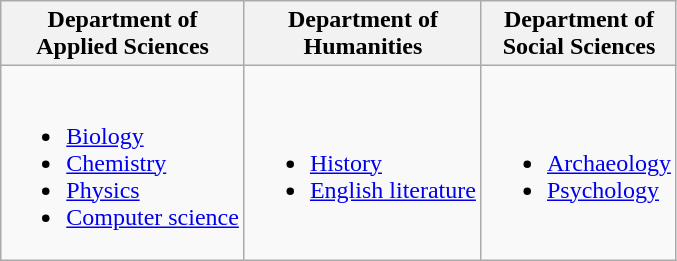<table class="wikitable">
<tr>
<th style=max-width:4em>Department of Applied Sciences</th>
<th style=max-width:4em>Department of Humanities</th>
<th style=max-width:4em>Department of Social Sciences</th>
</tr>
<tr>
<td><br><ul><li><a href='#'>Biology</a></li><li><a href='#'>Chemistry</a></li><li><a href='#'>Physics</a></li><li><a href='#'>Computer science</a></li></ul></td>
<td><br><ul><li><a href='#'>History</a></li><li><a href='#'>English literature</a></li></ul></td>
<td><br><ul><li><a href='#'>Archaeology</a></li><li><a href='#'>Psychology</a></li></ul></td>
</tr>
</table>
